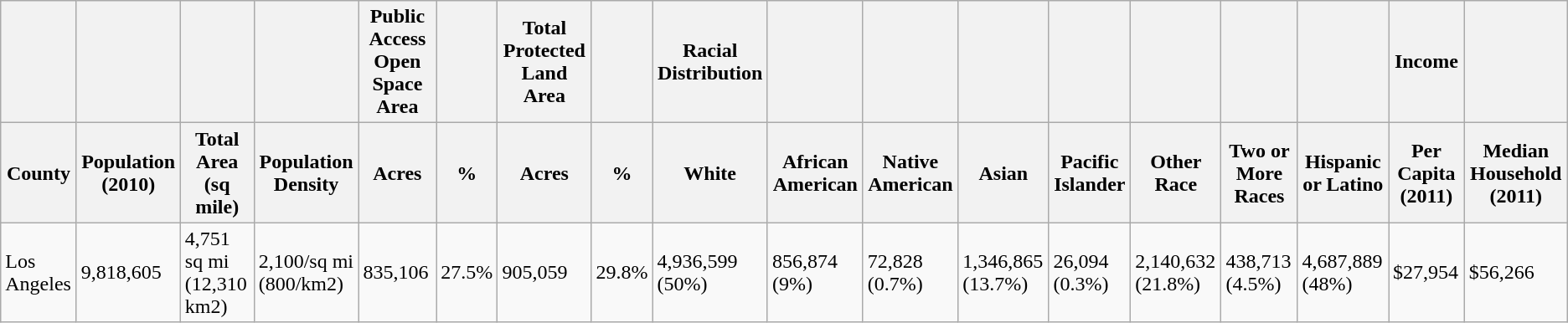<table class="wikitable sortable">
<tr>
<th></th>
<th></th>
<th></th>
<th></th>
<th>Public Access Open Space Area</th>
<th></th>
<th>Total Protected Land Area</th>
<th></th>
<th>Racial Distribution</th>
<th></th>
<th></th>
<th></th>
<th></th>
<th></th>
<th></th>
<th></th>
<th>Income</th>
<th></th>
</tr>
<tr>
<th>County</th>
<th>Population (2010)</th>
<th>Total Area (sq mile)</th>
<th>Population Density</th>
<th>Acres</th>
<th>%</th>
<th>Acres</th>
<th>%</th>
<th>White</th>
<th>African American</th>
<th>Native American</th>
<th>Asian</th>
<th>Pacific Islander</th>
<th>Other Race</th>
<th>Two or More Races</th>
<th>Hispanic or Latino</th>
<th>Per Capita (2011)</th>
<th>Median Household (2011)</th>
</tr>
<tr>
<td>Los Angeles</td>
<td>9,818,605</td>
<td>4,751 sq mi (12,310 km2)</td>
<td>2,100/sq mi (800/km2)</td>
<td>835,106</td>
<td>27.5%</td>
<td>905,059</td>
<td>29.8%</td>
<td>4,936,599 (50%)</td>
<td>856,874 (9%)</td>
<td>72,828 (0.7%)</td>
<td>1,346,865 (13.7%)</td>
<td>26,094 (0.3%)</td>
<td>2,140,632 (21.8%)</td>
<td>438,713 (4.5%)</td>
<td>4,687,889 (48%)</td>
<td>$27,954</td>
<td>$56,266</td>
</tr>
</table>
